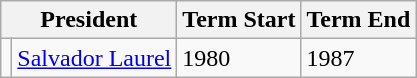<table class="wikitable collapsible sortable">
<tr>
<th colspan="2">President</th>
<th>Term Start</th>
<th>Term End</th>
</tr>
<tr>
<td></td>
<td><a href='#'>Salvador Laurel</a></td>
<td>1980</td>
<td>1987</td>
</tr>
</table>
